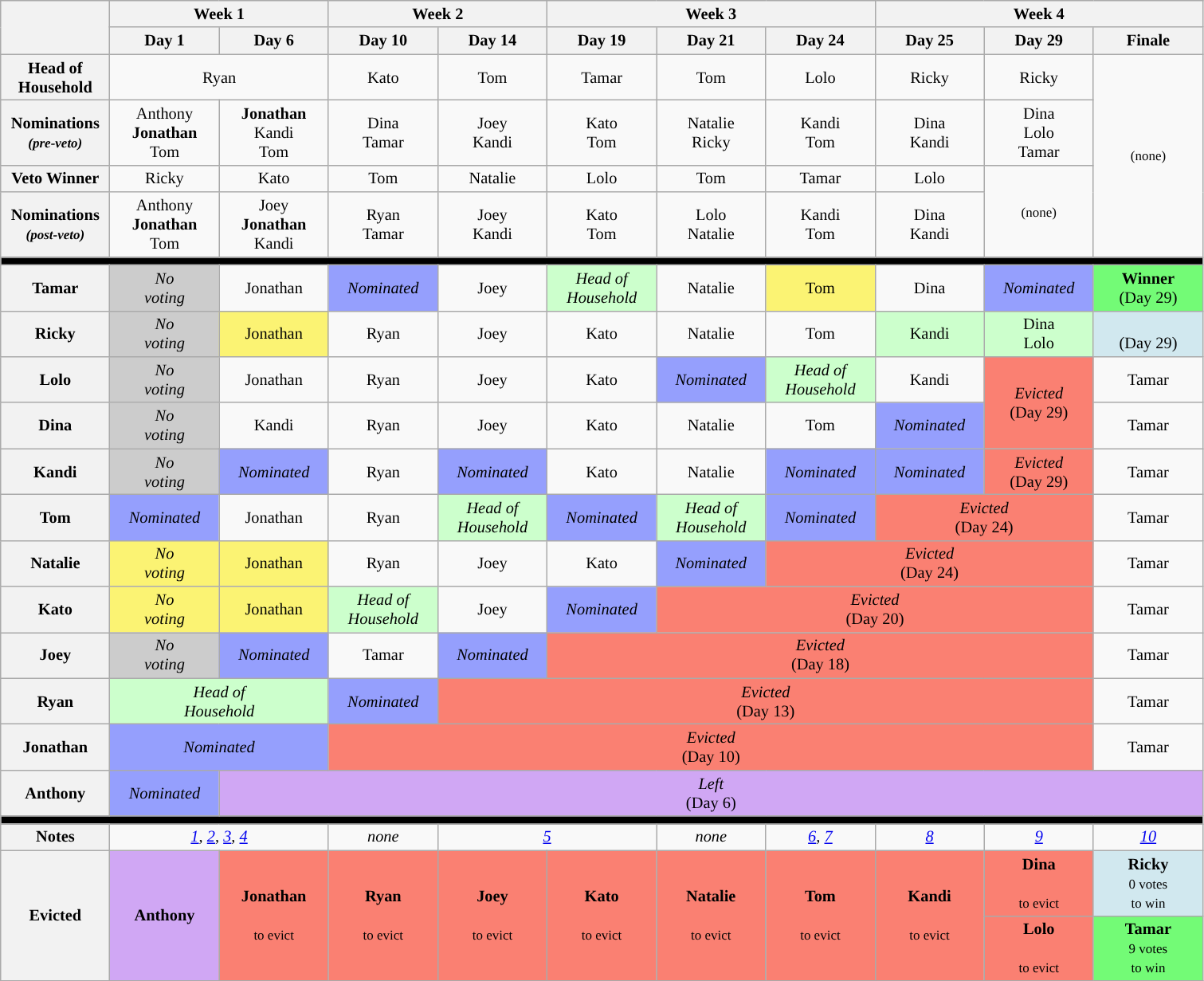<table class="wikitable" style="text-align:center; font-size:85%">
<tr>
<th rowspan="2" style="width:8%"></th>
<th colspan="2" style="width:8%">Week 1</th>
<th colspan="2" style="width:8%">Week 2</th>
<th colspan="3" style="width:8%">Week 3</th>
<th colspan="3" style="width:8%">Week 4</th>
</tr>
<tr>
<th style="width:8%">Day 1</th>
<th style="width:8%">Day 6</th>
<th style="width:8%">Day 10</th>
<th style="width:8%">Day 14</th>
<th style="width:8%">Day 19</th>
<th style="width:8%">Day 21</th>
<th style="width:8%">Day 24</th>
<th style="width:8%">Day 25</th>
<th style="width:8%">Day 29</th>
<th style="width:8%">Finale</th>
</tr>
<tr>
<th>Head of<br>Household</th>
<td colspan="2">Ryan</td>
<td>Kato</td>
<td>Tom</td>
<td>Tamar</td>
<td>Tom</td>
<td>Lolo</td>
<td>Ricky</td>
<td>Ricky</td>
<td rowspan="4"><small>(none)</small></td>
</tr>
<tr>
<th>Nominations<br><small><em>(pre-veto)</em></small></th>
<td>Anthony<br><strong>Jonathan</strong><br>Tom</td>
<td><strong>Jonathan</strong><br>Kandi<br>Tom</td>
<td>Dina<br>Tamar</td>
<td>Joey<br>Kandi</td>
<td>Kato<br>Tom</td>
<td>Natalie<br>Ricky</td>
<td>Kandi<br>Tom</td>
<td>Dina<br>Kandi</td>
<td>Dina<br>Lolo<br>Tamar</td>
</tr>
<tr>
<th>Veto Winner</th>
<td>Ricky</td>
<td>Kato</td>
<td>Tom</td>
<td>Natalie</td>
<td>Lolo</td>
<td>Tom</td>
<td>Tamar</td>
<td>Lolo</td>
<td rowspan="2"><small>(none)</small></td>
</tr>
<tr>
<th>Nominations<br><small><em>(post-veto)</em></small></th>
<td>Anthony<br><strong>Jonathan</strong><br>Tom</td>
<td>Joey<br><strong>Jonathan</strong><br>Kandi</td>
<td>Ryan<br>Tamar</td>
<td>Joey<br>Kandi</td>
<td>Kato<br>Tom</td>
<td>Lolo<br>Natalie</td>
<td>Kandi<br>Tom</td>
<td>Dina<br>Kandi</td>
</tr>
<tr>
<th colspan="12" style="background:#000000"></th>
</tr>
<tr>
<th>Tamar</th>
<td style="background:#ccc"><em>No<br>voting</em></td>
<td>Jonathan</td>
<td style="background:#959ffd"><em>Nominated</em></td>
<td>Joey</td>
<td style="background:#cfc"><em>Head of</em><br><em>Household</em></td>
<td>Natalie</td>
<td style="background:#FBF373">Tom</td>
<td>Dina</td>
<td style="background:#959ffd"><em>Nominated</em></td>
<td style="background:#73fb76;"><strong>Winner</strong><br>(Day 29)</td>
</tr>
<tr>
<th>Ricky</th>
<td style="background:#ccc"><em>No<br>voting</em></td>
<td style="background:#FBF373">Jonathan</td>
<td>Ryan</td>
<td>Joey</td>
<td>Kato</td>
<td>Natalie</td>
<td>Tom</td>
<td style="background:#cfc">Kandi</td>
<td style="background:#cfc">Dina<br>Lolo</td>
<td style="background:#d1e8ef;"><br>(Day 29)</td>
</tr>
<tr>
<th>Lolo</th>
<td style="background:#ccc"><em>No<br>voting</em></td>
<td>Jonathan</td>
<td>Ryan</td>
<td>Joey</td>
<td>Kato</td>
<td style="background:#959ffd"><em>Nominated</em></td>
<td style="background:#cfc"><em>Head of</em><br><em>Household</em></td>
<td>Kandi</td>
<td rowspan="2" style="background:salmon"><em>Evicted</em><br>(Day 29)</td>
<td>Tamar</td>
</tr>
<tr>
<th>Dina</th>
<td style="background:#ccc"><em>No<br>voting</em></td>
<td>Kandi</td>
<td>Ryan</td>
<td>Joey</td>
<td>Kato</td>
<td>Natalie</td>
<td>Tom</td>
<td style="background:#959ffd"><em>Nominated</em></td>
<td>Tamar</td>
</tr>
<tr>
<th>Kandi</th>
<td style="background:#ccc"><em>No<br>voting</em></td>
<td style="background:#959ffd"><em>Nominated</em></td>
<td>Ryan</td>
<td style="background:#959ffd"><em>Nominated</em></td>
<td>Kato</td>
<td>Natalie</td>
<td style="background:#959ffd"><em>Nominated</em></td>
<td style="background:#959ffd"><em>Nominated</em></td>
<td style="background:salmon"><em>Evicted</em><br>(Day 29)</td>
<td>Tamar</td>
</tr>
<tr>
<th>Tom</th>
<td style="background:#959ffd"><em>Nominated</em></td>
<td>Jonathan</td>
<td>Ryan</td>
<td style="background:#cfc"><em>Head of</em><br><em>Household</em></td>
<td style="background:#959ffd"><em>Nominated</em></td>
<td style="background:#cfc"><em>Head of</em><br><em>Household</em></td>
<td style="background:#959ffd"><em>Nominated</em></td>
<td colspan="2”" style="background:salmon"><em>Evicted</em><br>(Day 24)</td>
<td>Tamar</td>
</tr>
<tr>
<th>Natalie</th>
<td style="background:#FBF373"><em>No<br>voting</em></td>
<td style="background:#FBF373">Jonathan</td>
<td>Ryan</td>
<td>Joey</td>
<td>Kato</td>
<td style="background:#959ffd"><em>Nominated</em></td>
<td colspan="3”" style="background:salmon"><em>Evicted</em><br>(Day 24)</td>
<td>Tamar</td>
</tr>
<tr>
<th>Kato</th>
<td style="background:#FBF373"><em>No<br>voting</em></td>
<td style="background:#FBF373">Jonathan</td>
<td style="background:#cfc"><em>Head of</em><br><em>Household</em></td>
<td>Joey</td>
<td style="background:#959ffd"><em>Nominated</em></td>
<td colspan="4”" style="background:salmon"><em>Evicted</em><br>(Day 20)</td>
<td>Tamar</td>
</tr>
<tr>
<th>Joey</th>
<td style="background:#ccc"><em>No<br>voting</em></td>
<td style="background:#959ffd"><em>Nominated</em></td>
<td>Tamar</td>
<td style="background:#959ffd"><em>Nominated</em></td>
<td colspan="5”" style="background:salmon"><em>Evicted</em><br>(Day 18)</td>
<td>Tamar</td>
</tr>
<tr>
<th>Ryan</th>
<td colspan="2" style="background:#cfc"><em>Head of</em><br><em>Household</em></td>
<td style="background:#959ffd"><em>Nominated</em></td>
<td colspan="6”" style="background:salmon"><em>Evicted</em><br>(Day 13)</td>
<td>Tamar</td>
</tr>
<tr>
<th>Jonathan</th>
<td colspan="2" style="background:#959ffd"><em>Nominated</em></td>
<td colspan="7”" style="background:salmon"><em>Evicted</em><br>(Day 10)</td>
<td>Tamar</td>
</tr>
<tr>
<th>Anthony</th>
<td style="background:#959ffd"><em>Nominated</em></td>
<td colspan="10" style="background:#D0A7F4"><em>Left</em><br>(Day 6)</td>
</tr>
<tr>
<th colspan="12" style="background:#000"></th>
</tr>
<tr>
<th>Notes</th>
<td colspan="2"><em><a href='#'>1</a></em>, <em><a href='#'>2</a></em>, <em><a href='#'>3</a></em>, <em><a href='#'>4</a></em></td>
<td><em>none</em></td>
<td colspan="2"><em><a href='#'>5</a></em></td>
<td><em>none</em></td>
<td><em><a href='#'>6</a></em>, <em><a href='#'>7</a></em></td>
<td><em><a href='#'>8</a></em></td>
<td><em><a href='#'>9</a></em></td>
<td><em><a href='#'>10</a></em></td>
</tr>
<tr>
<th rowspan="2">Evicted</th>
<td rowspan="2" style="background:#D0A7F4"><strong>Anthony</strong> <br><small></small></td>
<td rowspan="2" style="background:salmon"><strong>Jonathan</strong><br><small><br> to evict</small></td>
<td rowspan="2" style="background:salmon"><strong>Ryan</strong><br><small><br> to evict</small></td>
<td rowspan="2" style="background:salmon"><strong>Joey</strong><br><small><br> to evict</small></td>
<td rowspan="2" style="background:salmon"><strong>Kato</strong><br><small><br> to evict</small></td>
<td rowspan="2" style="background:salmon"><strong>Natalie</strong><br><small><br> to evict</small></td>
<td rowspan="2" style="background:salmon"><strong>Tom</strong><br><small><br> to evict</small></td>
<td rowspan="2" style="background:salmon"><strong>Kandi</strong><br><small><br> to evict</small></td>
<td style="background:salmon"><strong>Dina</strong><br><small><br> to evict</small></td>
<td style="background:#D1E8EF"><strong>Ricky</strong><br><small>0 votes<br> to win</small></td>
</tr>
<tr>
<td style="background:salmon"><strong>Lolo</strong><br><small><br> to evict</small></td>
<td style="background:#73FB76"><strong>Tamar</strong><br><small>9 votes<br> to win</small></td>
</tr>
</table>
